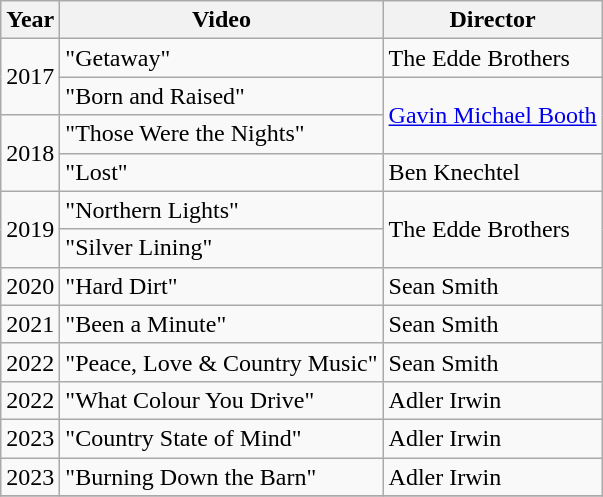<table class="wikitable">
<tr>
<th>Year</th>
<th>Video</th>
<th>Director</th>
</tr>
<tr>
<td rowspan="2">2017</td>
<td>"Getaway"</td>
<td>The Edde Brothers</td>
</tr>
<tr>
<td>"Born and Raised"</td>
<td rowspan="2"><a href='#'>Gavin Michael Booth</a></td>
</tr>
<tr>
<td rowspan="2">2018</td>
<td>"Those Were the Nights"</td>
</tr>
<tr>
<td>"Lost"</td>
<td>Ben Knechtel</td>
</tr>
<tr>
<td rowspan="2">2019</td>
<td>"Northern Lights"</td>
<td rowspan="2">The Edde Brothers</td>
</tr>
<tr>
<td>"Silver Lining"</td>
</tr>
<tr>
<td>2020</td>
<td>"Hard Dirt"</td>
<td>Sean Smith</td>
</tr>
<tr>
<td>2021</td>
<td>"Been a Minute"</td>
<td>Sean Smith</td>
</tr>
<tr>
<td>2022</td>
<td>"Peace, Love & Country Music"</td>
<td>Sean Smith</td>
</tr>
<tr>
<td>2022</td>
<td>"What Colour You Drive"</td>
<td>Adler Irwin</td>
</tr>
<tr>
<td>2023</td>
<td>"Country State of Mind"</td>
<td>Adler Irwin</td>
</tr>
<tr>
<td>2023</td>
<td>"Burning Down the Barn"</td>
<td>Adler Irwin</td>
</tr>
<tr>
</tr>
</table>
